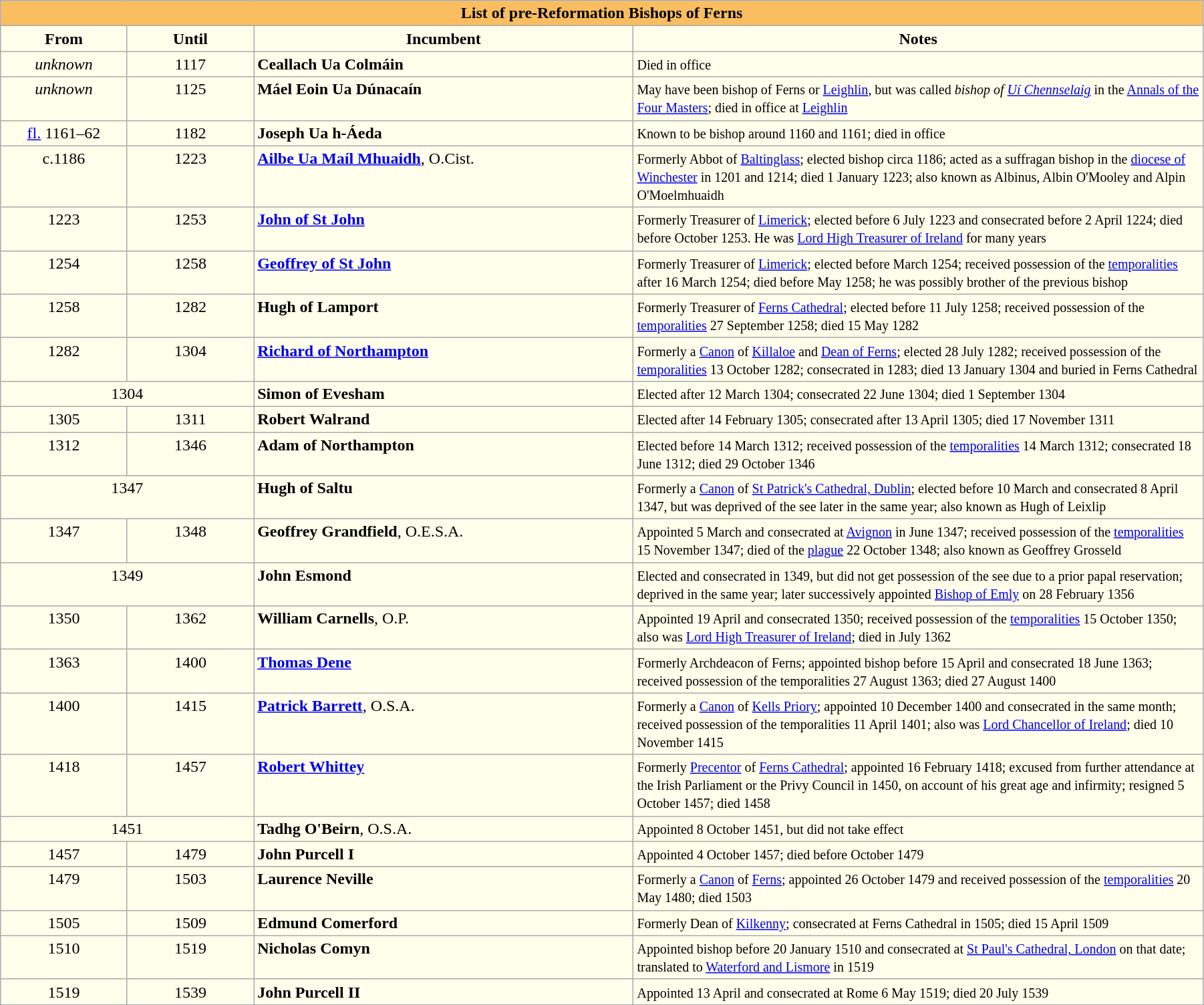<table class="wikitable" style="width:95%;" border="1" cellpadding="2">
<tr>
<th style="background-color:#FABE60" colspan="4">List of pre-Reformation Bishops of Ferns</th>
</tr>
<tr align=center>
<th style="background-color:#ffffec" width="10%">From</th>
<th style="background-color:#ffffec" width="10%">Until</th>
<th style="background-color:#ffffec" width="30%">Incumbent</th>
<th style="background-color:#ffffec" width="45%">Notes</th>
</tr>
<tr valign=top bgcolor="#ffffec">
<td align=center><em>unknown</em></td>
<td align=center>1117</td>
<td><strong>Ceallach Ua Colmáin</strong></td>
<td><small>Died in office</small></td>
</tr>
<tr valign=top bgcolor="#ffffec">
<td align=center><em>unknown</em></td>
<td align=center>1125</td>
<td><strong>Máel Eoin Ua Dúnacaín</strong></td>
<td><small>May have been bishop of Ferns or <a href='#'>Leighlin</a>, but was called <em>bishop of <a href='#'>Uí Chennselaig</a></em> in the <a href='#'>Annals of the Four Masters</a>; died in office at <a href='#'>Leighlin</a></small></td>
</tr>
<tr valign=top bgcolor="#ffffec">
<td align=center><a href='#'>fl.</a> 1161–62</td>
<td align=center>1182</td>
<td><strong>Joseph Ua h-Áeda</strong></td>
<td><small>Known to be bishop around 1160 and 1161; died in office</small></td>
</tr>
<tr valign=top bgcolor="#ffffec">
<td align=center>c.1186</td>
<td align=center>1223</td>
<td><strong><a href='#'>Ailbe Ua Maíl Mhuaidh</a></strong>, O.Cist.</td>
<td><small>Formerly Abbot of <a href='#'>Baltinglass</a>; elected bishop circa 1186; acted as a suffragan bishop in the <a href='#'>diocese of Winchester</a> in 1201 and 1214; died 1 January 1223; also known as Albinus, Albin O'Mooley and Alpin O'Moelmhuaidh</small></td>
</tr>
<tr valign=top bgcolor="#ffffec">
<td align=center>1223</td>
<td align=center>1253</td>
<td><strong><a href='#'>John of St John</a></strong></td>
<td><small>Formerly Treasurer of <a href='#'>Limerick</a>; elected before 6 July 1223 and consecrated before 2 April 1224; died before October 1253. He was <a href='#'>Lord High Treasurer of Ireland</a> for many years</small></td>
</tr>
<tr valign=top bgcolor="#ffffec">
<td align=center>1254</td>
<td align=center>1258</td>
<td><strong><a href='#'>Geoffrey of St John</a></strong></td>
<td><small>Formerly Treasurer of <a href='#'>Limerick</a>; elected before March 1254; received possession of the <a href='#'>temporalities</a> after 16 March 1254; died before May 1258; he was possibly brother of the previous bishop</small></td>
</tr>
<tr valign=top bgcolor="#ffffec">
<td align=center>1258</td>
<td align=center>1282</td>
<td><strong>Hugh of Lamport</strong></td>
<td><small>Formerly Treasurer of <a href='#'>Ferns Cathedral</a>; elected before 11 July 1258; received possession of the <a href='#'>temporalities</a> 27 September 1258; died 15 May 1282</small></td>
</tr>
<tr valign=top bgcolor="#ffffec">
<td align=center>1282</td>
<td align=center>1304</td>
<td><strong><a href='#'>Richard of Northampton</a></strong></td>
<td><small>Formerly a <a href='#'>Canon</a> of <a href='#'>Killaloe</a> and <a href='#'>Dean of Ferns</a>; elected 28 July 1282; received possession of the <a href='#'>temporalities</a> 13 October 1282; consecrated in 1283; died 13 January 1304 and buried in Ferns Cathedral</small></td>
</tr>
<tr valign=top bgcolor="#ffffec">
<td colspan=2 align=center>1304</td>
<td><strong>Simon of Evesham</strong></td>
<td><small>Elected after 12 March 1304; consecrated 22 June 1304; died 1 September 1304</small></td>
</tr>
<tr valign=top bgcolor="#ffffec">
<td align=center>1305</td>
<td align=center>1311</td>
<td><strong>Robert Walrand</strong></td>
<td><small>Elected after 14 February 1305; consecrated after 13 April 1305; died 17 November 1311</small></td>
</tr>
<tr valign=top bgcolor="#ffffec">
<td align=center>1312</td>
<td align=center>1346</td>
<td><strong>Adam of Northampton</strong></td>
<td><small>Elected before 14 March 1312; received possession of the <a href='#'>temporalities</a> 14 March 1312; consecrated 18 June 1312; died 29 October 1346</small></td>
</tr>
<tr valign=top bgcolor="#ffffec">
<td colspan=2 align=center>1347</td>
<td><strong>Hugh of Saltu</strong></td>
<td><small>Formerly a <a href='#'>Canon</a> of <a href='#'>St Patrick's Cathedral, Dublin</a>; elected before 10 March and consecrated 8 April 1347, but was deprived of the see later in the same year; also known as Hugh of Leixlip</small></td>
</tr>
<tr valign=top bgcolor="#ffffec">
<td align=center>1347</td>
<td align=center>1348</td>
<td><strong>Geoffrey Grandfield</strong>, O.E.S.A.</td>
<td><small>Appointed 5 March and consecrated at <a href='#'>Avignon</a> in June 1347; received possession of the <a href='#'>temporalities</a> 15 November 1347; died of the <a href='#'>plague</a> 22 October 1348; also known as Geoffrey Grosseld</small></td>
</tr>
<tr valign=top bgcolor="#ffffec">
<td colspan=2 align=center>1349</td>
<td><strong>John Esmond</strong></td>
<td><small>Elected and consecrated in 1349, but did not get possession of the see due to a prior papal reservation; deprived in the same year; later successively appointed <a href='#'>Bishop of Emly</a> on 28 February 1356</small></td>
</tr>
<tr valign=top bgcolor="#ffffec">
<td align=center>1350</td>
<td align=center>1362</td>
<td><strong>William Carnells</strong>, O.P.</td>
<td><small>Appointed 19 April and consecrated 1350; received possession of the <a href='#'>temporalities</a> 15 October 1350; also was <a href='#'>Lord High Treasurer of Ireland</a>; died in July 1362</small></td>
</tr>
<tr valign=top bgcolor="#ffffec">
<td align=center>1363</td>
<td align=center>1400</td>
<td><strong><a href='#'>Thomas Dene</a></strong></td>
<td><small>Formerly Archdeacon of Ferns; appointed bishop before 15 April and consecrated 18 June 1363; received possession of the temporalities 27 August 1363; died 27 August 1400</small></td>
</tr>
<tr valign=top bgcolor="#ffffec">
<td align=center>1400</td>
<td align=center>1415</td>
<td><strong><a href='#'>Patrick Barrett</a></strong>, O.S.A.</td>
<td><small>Formerly a <a href='#'>Canon</a> of <a href='#'>Kells Priory</a>; appointed 10 December 1400 and consecrated in the same month; received possession of the temporalities 11 April 1401; also was <a href='#'>Lord Chancellor of Ireland</a>; died 10 November 1415</small></td>
</tr>
<tr valign=top bgcolor="#ffffec">
<td align=center>1418</td>
<td align=center>1457</td>
<td><strong><a href='#'>Robert Whittey</a></strong></td>
<td><small>Formerly <a href='#'>Precentor</a> of <a href='#'>Ferns Cathedral</a>; appointed 16 February 1418; excused from  further attendance  at  the Irish Parliament or the  Privy Council in 1450, on account of his great age and infirmity; resigned 5 October 1457; died 1458</small></td>
</tr>
<tr valign=top bgcolor="#ffffec">
<td colspan=2 align=center>1451</td>
<td><strong>Tadhg O'Beirn</strong>, O.S.A.</td>
<td><small>Appointed 8 October 1451, but did not take effect</small></td>
</tr>
<tr valign=top bgcolor="#ffffec">
<td align=center>1457</td>
<td align=center>1479</td>
<td><strong>John Purcell I</strong></td>
<td><small>Appointed 4 October 1457; died before October 1479</small></td>
</tr>
<tr valign=top bgcolor="#ffffec">
<td align=center>1479</td>
<td align=center>1503</td>
<td><strong>Laurence Neville</strong></td>
<td><small>Formerly a <a href='#'>Canon</a> of <a href='#'>Ferns</a>; appointed 26 October 1479 and received possession of the <a href='#'>temporalities</a> 20 May 1480; died 1503</small></td>
</tr>
<tr valign=top bgcolor="#ffffec">
<td align=center>1505</td>
<td align=center>1509</td>
<td><strong>Edmund Comerford</strong></td>
<td><small>Formerly Dean of <a href='#'>Kilkenny</a>; consecrated at Ferns Cathedral in 1505; died 15 April 1509</small></td>
</tr>
<tr valign=top bgcolor="#ffffec">
<td align=center>1510</td>
<td align=center>1519</td>
<td><strong>Nicholas Comyn</strong></td>
<td><small>Appointed bishop before 20 January 1510 and consecrated at <a href='#'>St Paul's Cathedral, London</a> on that date; translated to <a href='#'>Waterford and Lismore</a> in 1519</small></td>
</tr>
<tr valign=top bgcolor="#ffffec">
<td align=center>1519</td>
<td align=center>1539</td>
<td><strong>John Purcell II</strong></td>
<td><small>Appointed 13 April and consecrated at Rome 6 May 1519; died 20 July 1539</small></td>
</tr>
</table>
